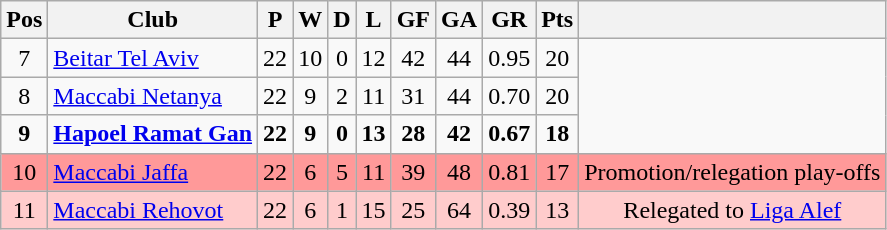<table class="wikitable" style="text-align:center">
<tr>
<th>Pos</th>
<th>Club</th>
<th>P</th>
<th>W</th>
<th>D</th>
<th>L</th>
<th>GF</th>
<th>GA</th>
<th>GR</th>
<th>Pts</th>
<th></th>
</tr>
<tr>
<td>7</td>
<td align=left><a href='#'>Beitar Tel Aviv</a></td>
<td>22</td>
<td>10</td>
<td>0</td>
<td>12</td>
<td>42</td>
<td>44</td>
<td>0.95</td>
<td>20</td>
<td rowspan=3></td>
</tr>
<tr>
<td>8</td>
<td align=left><a href='#'>Maccabi Netanya</a></td>
<td>22</td>
<td>9</td>
<td>2</td>
<td>11</td>
<td>31</td>
<td>44</td>
<td>0.70</td>
<td>20</td>
</tr>
<tr>
<td><strong>9</strong></td>
<td align=left><strong><a href='#'>Hapoel Ramat Gan</a></strong></td>
<td><strong>22</strong></td>
<td><strong>9</strong></td>
<td><strong>0</strong></td>
<td><strong>13</strong></td>
<td><strong>28</strong></td>
<td><strong>42</strong></td>
<td><strong>0.67</strong></td>
<td><strong>18</strong></td>
</tr>
<tr bgcolor=#ff9999>
<td>10</td>
<td align=left><a href='#'>Maccabi Jaffa</a></td>
<td>22</td>
<td>6</td>
<td>5</td>
<td>11</td>
<td>39</td>
<td>48</td>
<td>0.81</td>
<td>17</td>
<td>Promotion/relegation play-offs</td>
</tr>
<tr bgcolor=#ffcccc>
<td>11</td>
<td align=left><a href='#'>Maccabi Rehovot</a></td>
<td>22</td>
<td>6</td>
<td>1</td>
<td>15</td>
<td>25</td>
<td>64</td>
<td>0.39</td>
<td>13</td>
<td>Relegated to <a href='#'>Liga Alef</a></td>
</tr>
</table>
